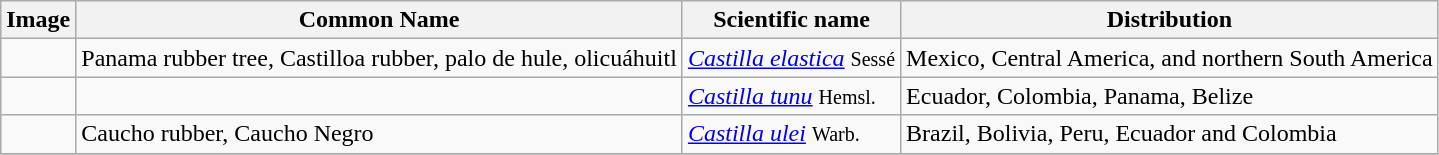<table class="wikitable">
<tr>
<th>Image</th>
<th>Common Name</th>
<th>Scientific name</th>
<th>Distribution</th>
</tr>
<tr>
<td></td>
<td>Panama rubber tree, Castilloa rubber, palo de hule, olicuáhuitl</td>
<td><em><a href='#'>Castilla elastica</a></em> <small>Sessé</small></td>
<td>Mexico, Central America, and northern South America</td>
</tr>
<tr>
<td></td>
<td></td>
<td><em><a href='#'>Castilla tunu</a></em> <small>Hemsl.</small></td>
<td>Ecuador, Colombia, Panama, Belize</td>
</tr>
<tr>
<td></td>
<td>Caucho rubber, Caucho Negro</td>
<td><em><a href='#'>Castilla ulei</a></em> <small>Warb.</small></td>
<td>Brazil, Bolivia, Peru, Ecuador and Colombia</td>
</tr>
<tr>
</tr>
</table>
